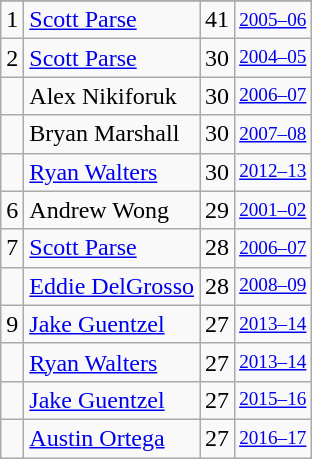<table class="wikitable">
<tr>
</tr>
<tr>
<td>1</td>
<td><a href='#'>Scott Parse</a></td>
<td>41</td>
<td style="font-size:80%;"><a href='#'>2005–06</a></td>
</tr>
<tr>
<td>2</td>
<td><a href='#'>Scott Parse</a></td>
<td>30</td>
<td style="font-size:80%;"><a href='#'>2004–05</a></td>
</tr>
<tr>
<td></td>
<td>Alex Nikiforuk</td>
<td>30</td>
<td style="font-size:80%;"><a href='#'>2006–07</a></td>
</tr>
<tr>
<td></td>
<td>Bryan Marshall</td>
<td>30</td>
<td style="font-size:80%;"><a href='#'>2007–08</a></td>
</tr>
<tr>
<td></td>
<td><a href='#'>Ryan Walters</a></td>
<td>30</td>
<td style="font-size:80%;"><a href='#'>2012–13</a></td>
</tr>
<tr>
<td>6</td>
<td>Andrew Wong</td>
<td>29</td>
<td style="font-size:80%;"><a href='#'>2001–02</a></td>
</tr>
<tr>
<td>7</td>
<td><a href='#'>Scott Parse</a></td>
<td>28</td>
<td style="font-size:80%;"><a href='#'>2006–07</a></td>
</tr>
<tr>
<td></td>
<td><a href='#'>Eddie DelGrosso</a></td>
<td>28</td>
<td style="font-size:80%;"><a href='#'>2008–09</a></td>
</tr>
<tr>
<td>9</td>
<td><a href='#'>Jake Guentzel</a></td>
<td>27</td>
<td style="font-size:80%;"><a href='#'>2013–14</a></td>
</tr>
<tr>
<td></td>
<td><a href='#'>Ryan Walters</a></td>
<td>27</td>
<td style="font-size:80%;"><a href='#'>2013–14</a></td>
</tr>
<tr>
<td></td>
<td><a href='#'>Jake Guentzel</a></td>
<td>27</td>
<td style="font-size:80%;"><a href='#'>2015–16</a></td>
</tr>
<tr>
<td></td>
<td><a href='#'>Austin Ortega</a></td>
<td>27</td>
<td style="font-size:80%;"><a href='#'>2016–17</a></td>
</tr>
</table>
